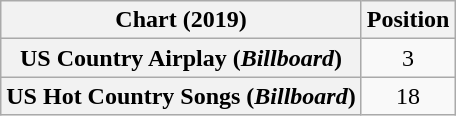<table class="wikitable sortable plainrowheaders" style="text-align:center">
<tr>
<th>Chart (2019)</th>
<th>Position</th>
</tr>
<tr>
<th scope="row">US Country Airplay (<em>Billboard</em>)</th>
<td>3</td>
</tr>
<tr>
<th scope="row">US Hot Country Songs (<em>Billboard</em>)</th>
<td>18</td>
</tr>
</table>
